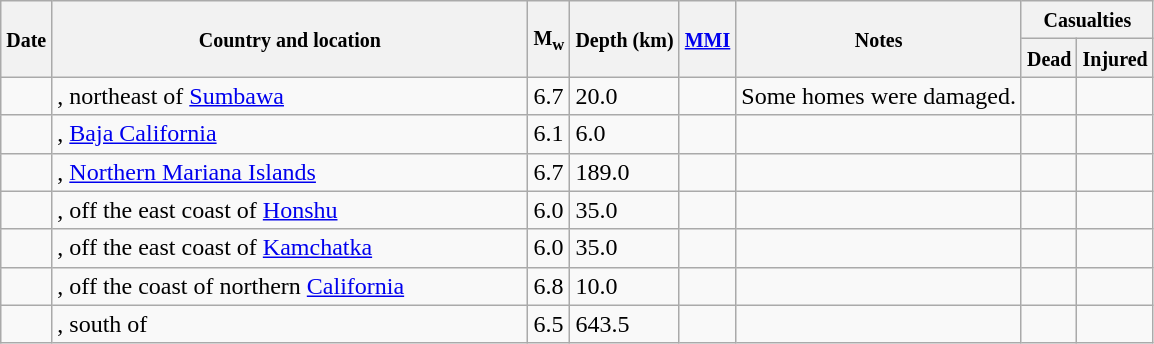<table class="wikitable sortable sort-under" style="border:1px black; margin-left:1em;">
<tr>
<th rowspan="2"><small>Date</small></th>
<th rowspan="2" style="width: 310px"><small>Country and location</small></th>
<th rowspan="2"><small>M<sub>w</sub></small></th>
<th rowspan="2"><small>Depth (km)</small></th>
<th rowspan="2"><small><a href='#'>MMI</a></small></th>
<th rowspan="2" class="unsortable"><small>Notes</small></th>
<th colspan="2"><small>Casualties</small></th>
</tr>
<tr>
<th><small>Dead</small></th>
<th><small>Injured</small></th>
</tr>
<tr>
<td></td>
<td>, northeast of <a href='#'>Sumbawa</a></td>
<td>6.7</td>
<td>20.0</td>
<td></td>
<td>Some homes were damaged.</td>
<td></td>
<td></td>
</tr>
<tr>
<td></td>
<td>, <a href='#'>Baja California</a></td>
<td>6.1</td>
<td>6.0</td>
<td></td>
<td></td>
<td></td>
<td></td>
</tr>
<tr>
<td></td>
<td>, <a href='#'>Northern Mariana Islands</a></td>
<td>6.7</td>
<td>189.0</td>
<td></td>
<td></td>
<td></td>
<td></td>
</tr>
<tr>
<td></td>
<td>, off the east coast of <a href='#'>Honshu</a></td>
<td>6.0</td>
<td>35.0</td>
<td></td>
<td></td>
<td></td>
<td></td>
</tr>
<tr>
<td></td>
<td>, off the east coast of <a href='#'>Kamchatka</a></td>
<td>6.0</td>
<td>35.0</td>
<td></td>
<td></td>
<td></td>
<td></td>
</tr>
<tr>
<td></td>
<td>, off the coast of northern <a href='#'>California</a></td>
<td>6.8</td>
<td>10.0</td>
<td></td>
<td></td>
<td></td>
<td></td>
</tr>
<tr>
<td></td>
<td>, south of</td>
<td>6.5</td>
<td>643.5</td>
<td></td>
<td></td>
<td></td>
<td></td>
</tr>
</table>
